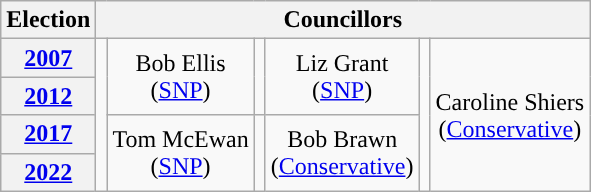<table class="wikitable" style="text-align:center">
<tr>
<th>Election</th>
<th colspan=8>Councillors</th>
</tr>
<tr>
<th><a href='#'>2007</a></th>
<td rowspan=4; style="background-color: "></td>
<td rowspan=2>Bob Ellis<br>(<a href='#'>SNP</a>)</td>
<td rowspan=2; style="background-color: "></td>
<td rowspan=2>Liz Grant<br>(<a href='#'>SNP</a>)</td>
<td rowspan=4; style="background-color: "></td>
<td rowspan=4>Caroline Shiers<br>(<a href='#'>Conservative</a>)</td>
</tr>
<tr>
<th><a href='#'>2012</a></th>
</tr>
<tr>
<th><a href='#'>2017</a></th>
<td rowspan=2>Tom McEwan<br>(<a href='#'>SNP</a>)</td>
<td rowspan=2; style="background-color: "></td>
<td rowspan=2>Bob Brawn<br>(<a href='#'>Conservative</a>)</td>
</tr>
<tr>
<th><a href='#'>2022</a></th>
</tr>
</table>
